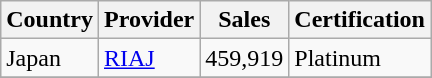<table class="wikitable" border="1">
<tr>
<th>Country</th>
<th>Provider</th>
<th>Sales</th>
<th>Certification</th>
</tr>
<tr>
<td>Japan</td>
<td><a href='#'>RIAJ</a></td>
<td>459,919</td>
<td>Platinum</td>
</tr>
<tr>
</tr>
</table>
